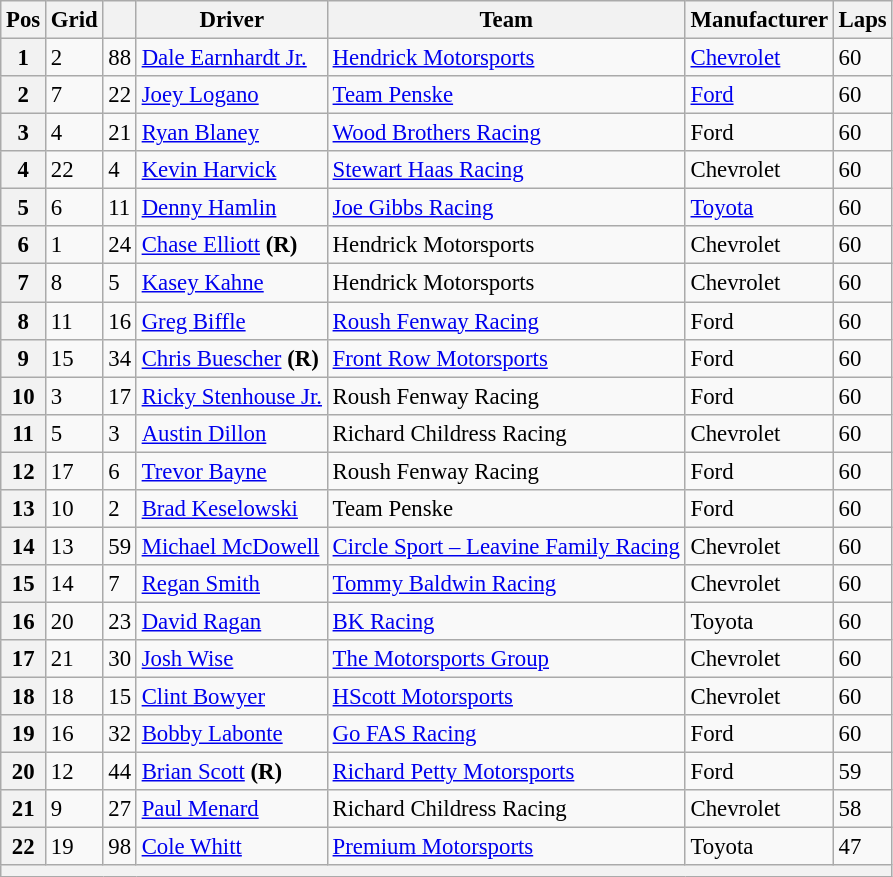<table class="wikitable" style="font-size:95%">
<tr>
<th>Pos</th>
<th>Grid</th>
<th></th>
<th>Driver</th>
<th>Team</th>
<th>Manufacturer</th>
<th>Laps</th>
</tr>
<tr>
<th>1</th>
<td>2</td>
<td>88</td>
<td><a href='#'>Dale Earnhardt Jr.</a></td>
<td><a href='#'>Hendrick Motorsports</a></td>
<td><a href='#'>Chevrolet</a></td>
<td>60</td>
</tr>
<tr>
<th>2</th>
<td>7</td>
<td>22</td>
<td><a href='#'>Joey Logano</a></td>
<td><a href='#'>Team Penske</a></td>
<td><a href='#'>Ford</a></td>
<td>60</td>
</tr>
<tr>
<th>3</th>
<td>4</td>
<td>21</td>
<td><a href='#'>Ryan Blaney</a></td>
<td><a href='#'>Wood Brothers Racing</a></td>
<td>Ford</td>
<td>60</td>
</tr>
<tr>
<th>4</th>
<td>22</td>
<td>4</td>
<td><a href='#'>Kevin Harvick</a></td>
<td><a href='#'>Stewart Haas Racing</a></td>
<td>Chevrolet</td>
<td>60</td>
</tr>
<tr>
<th>5</th>
<td>6</td>
<td>11</td>
<td><a href='#'>Denny Hamlin</a></td>
<td><a href='#'>Joe Gibbs Racing</a></td>
<td><a href='#'>Toyota</a></td>
<td>60</td>
</tr>
<tr>
<th>6</th>
<td>1</td>
<td>24</td>
<td><a href='#'>Chase Elliott</a> <strong>(R)</strong></td>
<td>Hendrick Motorsports</td>
<td>Chevrolet</td>
<td>60</td>
</tr>
<tr>
<th>7</th>
<td>8</td>
<td>5</td>
<td><a href='#'>Kasey Kahne</a></td>
<td>Hendrick Motorsports</td>
<td>Chevrolet</td>
<td>60</td>
</tr>
<tr>
<th>8</th>
<td>11</td>
<td>16</td>
<td><a href='#'>Greg Biffle</a></td>
<td><a href='#'>Roush Fenway Racing</a></td>
<td>Ford</td>
<td>60</td>
</tr>
<tr>
<th>9</th>
<td>15</td>
<td>34</td>
<td><a href='#'>Chris Buescher</a> <strong>(R)</strong></td>
<td><a href='#'>Front Row Motorsports</a></td>
<td>Ford</td>
<td>60</td>
</tr>
<tr>
<th>10</th>
<td>3</td>
<td>17</td>
<td><a href='#'>Ricky Stenhouse Jr.</a></td>
<td>Roush Fenway Racing</td>
<td>Ford</td>
<td>60</td>
</tr>
<tr>
<th>11</th>
<td>5</td>
<td>3</td>
<td><a href='#'>Austin Dillon</a></td>
<td>Richard Childress Racing</td>
<td>Chevrolet</td>
<td>60</td>
</tr>
<tr>
<th>12</th>
<td>17</td>
<td>6</td>
<td><a href='#'>Trevor Bayne</a></td>
<td>Roush Fenway Racing</td>
<td>Ford</td>
<td>60</td>
</tr>
<tr>
<th>13</th>
<td>10</td>
<td>2</td>
<td><a href='#'>Brad Keselowski</a></td>
<td>Team Penske</td>
<td>Ford</td>
<td>60</td>
</tr>
<tr>
<th>14</th>
<td>13</td>
<td>59</td>
<td><a href='#'>Michael McDowell</a></td>
<td><a href='#'>Circle Sport – Leavine Family Racing</a></td>
<td>Chevrolet</td>
<td>60</td>
</tr>
<tr>
<th>15</th>
<td>14</td>
<td>7</td>
<td><a href='#'>Regan Smith</a></td>
<td><a href='#'>Tommy Baldwin Racing</a></td>
<td>Chevrolet</td>
<td>60</td>
</tr>
<tr>
<th>16</th>
<td>20</td>
<td>23</td>
<td><a href='#'>David Ragan</a></td>
<td><a href='#'>BK Racing</a></td>
<td>Toyota</td>
<td>60</td>
</tr>
<tr>
<th>17</th>
<td>21</td>
<td>30</td>
<td><a href='#'>Josh Wise</a></td>
<td><a href='#'>The Motorsports Group</a></td>
<td>Chevrolet</td>
<td>60</td>
</tr>
<tr>
<th>18</th>
<td>18</td>
<td>15</td>
<td><a href='#'>Clint Bowyer</a></td>
<td><a href='#'>HScott Motorsports</a></td>
<td>Chevrolet</td>
<td>60</td>
</tr>
<tr>
<th>19</th>
<td>16</td>
<td>32</td>
<td><a href='#'>Bobby Labonte</a></td>
<td><a href='#'>Go FAS Racing</a></td>
<td>Ford</td>
<td>60</td>
</tr>
<tr>
<th>20</th>
<td>12</td>
<td>44</td>
<td><a href='#'>Brian Scott</a> <strong>(R)</strong></td>
<td><a href='#'>Richard Petty Motorsports</a></td>
<td>Ford</td>
<td>59</td>
</tr>
<tr>
<th>21</th>
<td>9</td>
<td>27</td>
<td><a href='#'>Paul Menard</a></td>
<td>Richard Childress Racing</td>
<td>Chevrolet</td>
<td>58</td>
</tr>
<tr>
<th>22</th>
<td>19</td>
<td>98</td>
<td><a href='#'>Cole Whitt</a></td>
<td><a href='#'>Premium Motorsports</a></td>
<td>Toyota</td>
<td>47</td>
</tr>
<tr>
<th colspan="7"></th>
</tr>
</table>
